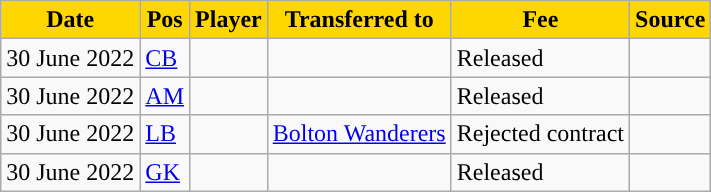<table class="wikitable plainrowheaders sortable">
<tr>
<th style="background-color:#ffd700; color:#000000; ">Date</th>
<th style="background-color:#ffd700; color:#000000; ">Pos</th>
<th style="background-color:#ffd700; color:#000000; ">Player</th>
<th style="background-color:#ffd700; color:#000000; ">Transferred to</th>
<th style="background-color:#ffd700; color:#000000; ">Fee</th>
<th style="background-color:#ffd700; color:#000000; ">Source</th>
</tr>
<tr>
<td>30 June 2022</td>
<td><a href='#'>CB</a></td>
<td></td>
<td></td>
<td>Released</td>
<td></td>
</tr>
<tr>
<td>30 June 2022</td>
<td><a href='#'>AM</a></td>
<td></td>
<td></td>
<td>Released</td>
<td></td>
</tr>
<tr>
<td>30 June 2022</td>
<td><a href='#'>LB</a></td>
<td></td>
<td><a href='#'>Bolton Wanderers</a></td>
<td>Rejected contract</td>
<td></td>
</tr>
<tr>
<td>30 June 2022</td>
<td><a href='#'>GK</a></td>
<td></td>
<td></td>
<td>Released</td>
<td></td>
</tr>
</table>
